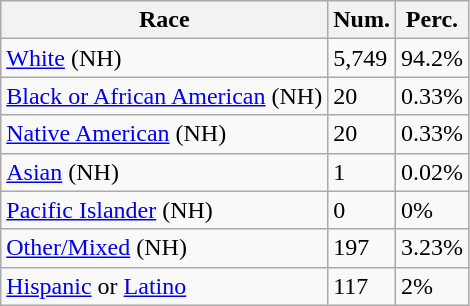<table class="wikitable">
<tr>
<th>Race</th>
<th>Num.</th>
<th>Perc.</th>
</tr>
<tr>
<td><a href='#'>White</a> (NH)</td>
<td>5,749</td>
<td>94.2%</td>
</tr>
<tr>
<td><a href='#'>Black or African American</a> (NH)</td>
<td>20</td>
<td>0.33%</td>
</tr>
<tr>
<td><a href='#'>Native American</a> (NH)</td>
<td>20</td>
<td>0.33%</td>
</tr>
<tr>
<td><a href='#'>Asian</a> (NH)</td>
<td>1</td>
<td>0.02%</td>
</tr>
<tr>
<td><a href='#'>Pacific Islander</a> (NH)</td>
<td>0</td>
<td>0%</td>
</tr>
<tr>
<td><a href='#'>Other/Mixed</a> (NH)</td>
<td>197</td>
<td>3.23%</td>
</tr>
<tr>
<td><a href='#'>Hispanic</a> or <a href='#'>Latino</a></td>
<td>117</td>
<td>2%</td>
</tr>
</table>
